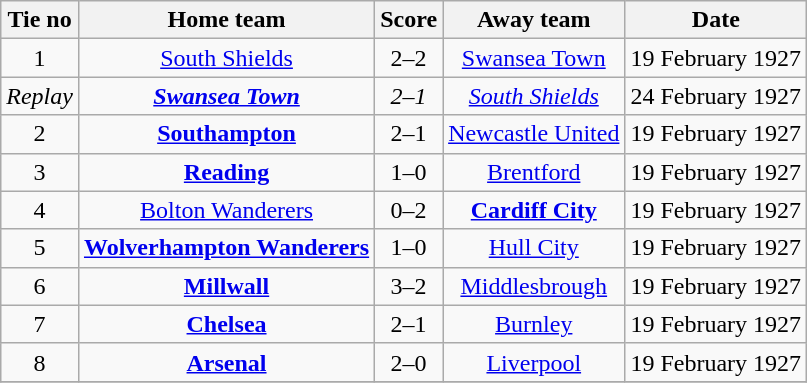<table class="wikitable" style="text-align: center">
<tr>
<th>Tie no</th>
<th>Home team</th>
<th>Score</th>
<th>Away team</th>
<th>Date</th>
</tr>
<tr>
<td>1</td>
<td><a href='#'>South Shields</a></td>
<td>2–2</td>
<td><a href='#'>Swansea Town</a></td>
<td>19 February 1927</td>
</tr>
<tr>
<td><em>Replay</em></td>
<td><strong><em><a href='#'>Swansea Town</a></em></strong></td>
<td><em>2–1</em></td>
<td><em><a href='#'>South Shields</a></em></td>
<td>24 February 1927</td>
</tr>
<tr>
<td>2</td>
<td><strong><a href='#'>Southampton</a></strong></td>
<td>2–1</td>
<td><a href='#'>Newcastle United</a></td>
<td>19 February 1927</td>
</tr>
<tr>
<td>3</td>
<td><strong><a href='#'>Reading</a></strong></td>
<td>1–0</td>
<td><a href='#'>Brentford</a></td>
<td>19 February 1927</td>
</tr>
<tr>
<td>4</td>
<td><a href='#'>Bolton Wanderers</a></td>
<td>0–2</td>
<td><strong><a href='#'>Cardiff City</a></strong></td>
<td>19 February 1927</td>
</tr>
<tr>
<td>5</td>
<td><strong><a href='#'>Wolverhampton Wanderers</a></strong></td>
<td>1–0</td>
<td><a href='#'>Hull City</a></td>
<td>19 February 1927</td>
</tr>
<tr>
<td>6</td>
<td><strong><a href='#'>Millwall</a></strong></td>
<td>3–2</td>
<td><a href='#'>Middlesbrough</a></td>
<td>19 February 1927</td>
</tr>
<tr>
<td>7</td>
<td><strong><a href='#'>Chelsea</a></strong></td>
<td>2–1</td>
<td><a href='#'>Burnley</a></td>
<td>19 February 1927</td>
</tr>
<tr>
<td>8</td>
<td><strong><a href='#'>Arsenal</a></strong></td>
<td>2–0</td>
<td><a href='#'>Liverpool</a></td>
<td>19 February 1927</td>
</tr>
<tr>
</tr>
</table>
